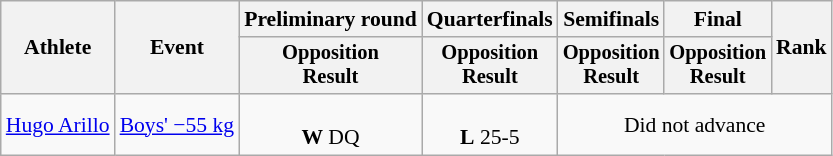<table class="wikitable" style="font-size:90%;">
<tr>
<th rowspan=2>Athlete</th>
<th rowspan=2>Event</th>
<th>Preliminary round</th>
<th>Quarterfinals</th>
<th>Semifinals</th>
<th>Final</th>
<th rowspan=2>Rank</th>
</tr>
<tr style="font-size:95%">
<th>Opposition<br>Result</th>
<th>Opposition<br>Result</th>
<th>Opposition<br>Result</th>
<th>Opposition<br>Result</th>
</tr>
<tr align=center>
<td align=left><a href='#'>Hugo Arillo</a></td>
<td align=left><a href='#'>Boys' −55 kg</a></td>
<td><br><strong>W</strong> DQ</td>
<td><br><strong>L</strong> 25-5</td>
<td colspan=3>Did not advance</td>
</tr>
</table>
